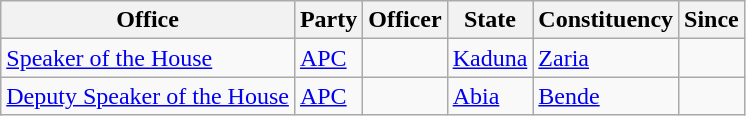<table class="sortable wikitable">
<tr>
<th>Office</th>
<th>Party</th>
<th>Officer</th>
<th>State</th>
<th>Constituency</th>
<th>Since</th>
</tr>
<tr>
<td><a href='#'>Speaker of the House</a></td>
<td><a href='#'>APC</a></td>
<td></td>
<td><a href='#'>Kaduna</a></td>
<td><a href='#'>Zaria</a></td>
<td></td>
</tr>
<tr>
<td><a href='#'>Deputy Speaker of the House</a></td>
<td><a href='#'>APC</a></td>
<td></td>
<td><a href='#'>Abia</a></td>
<td><a href='#'>Bende</a></td>
<td></td>
</tr>
</table>
